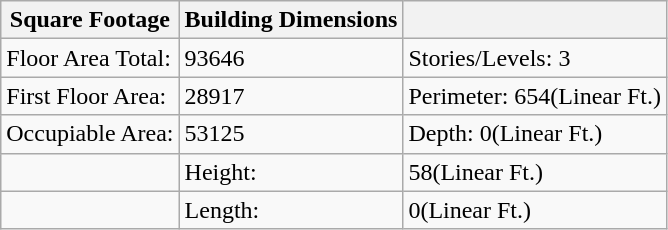<table class="wikitable">
<tr>
<th>Square Footage</th>
<th>Building Dimensions</th>
<th></th>
</tr>
<tr>
<td>Floor Area Total:</td>
<td>93646</td>
<td>Stories/Levels: 	3</td>
</tr>
<tr>
<td>First Floor Area:</td>
<td>28917</td>
<td>Perimeter: 	654(Linear Ft.)</td>
</tr>
<tr>
<td>Occupiable Area:</td>
<td>53125</td>
<td>Depth: 	0(Linear Ft.)</td>
</tr>
<tr>
<td></td>
<td>Height:</td>
<td>58(Linear Ft.)</td>
</tr>
<tr>
<td></td>
<td>Length:</td>
<td>0(Linear Ft.)</td>
</tr>
</table>
